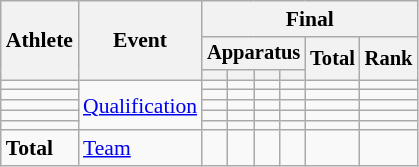<table class="wikitable" style="font-size:90%">
<tr>
<th rowspan=3>Athlete</th>
<th rowspan=3>Event</th>
<th colspan=6>Final</th>
</tr>
<tr style="font-size:95%">
<th colspan=4>Apparatus</th>
<th rowspan=2>Total</th>
<th rowspan=2>Rank</th>
</tr>
<tr style="font-size:95%">
<th></th>
<th></th>
<th></th>
<th></th>
</tr>
<tr align=center>
<td align=left></td>
<td style="text-align:left;" rowspan="5"><a href='#'>Qualification</a></td>
<td></td>
<td></td>
<td></td>
<td></td>
<td></td>
<td></td>
</tr>
<tr align=center>
<td align=left></td>
<td></td>
<td></td>
<td></td>
<td></td>
<td></td>
<td></td>
</tr>
<tr align=center>
<td align=left></td>
<td></td>
<td></td>
<td></td>
<td></td>
<td></td>
<td></td>
</tr>
<tr align=center>
<td align=left></td>
<td></td>
<td></td>
<td></td>
<td></td>
<td></td>
<td></td>
</tr>
<tr align=center>
<td align=left></td>
<td></td>
<td></td>
<td></td>
<td></td>
<td></td>
<td></td>
</tr>
<tr align=center>
<td align=left><strong>Total</strong></td>
<td style="text-align:left;"><a href='#'>Team</a></td>
<td></td>
<td></td>
<td></td>
<td></td>
<td></td>
<td></td>
</tr>
</table>
